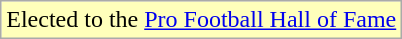<table class="wikitable">
<tr>
<td style="background:#ffb">Elected to the <a href='#'>Pro Football Hall of Fame</a></td>
</tr>
</table>
